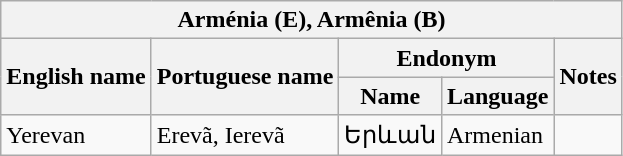<table class="wikitable sortable">
<tr>
<th colspan="5"> Arménia (E), Armênia (B)</th>
</tr>
<tr>
<th rowspan="2">English name</th>
<th rowspan="2">Portuguese name</th>
<th colspan="2">Endonym</th>
<th rowspan="2">Notes</th>
</tr>
<tr>
<th>Name</th>
<th>Language</th>
</tr>
<tr>
<td>Yerevan</td>
<td>Erevã, Ierevã</td>
<td>Երևան</td>
<td>Armenian</td>
<td></td>
</tr>
</table>
